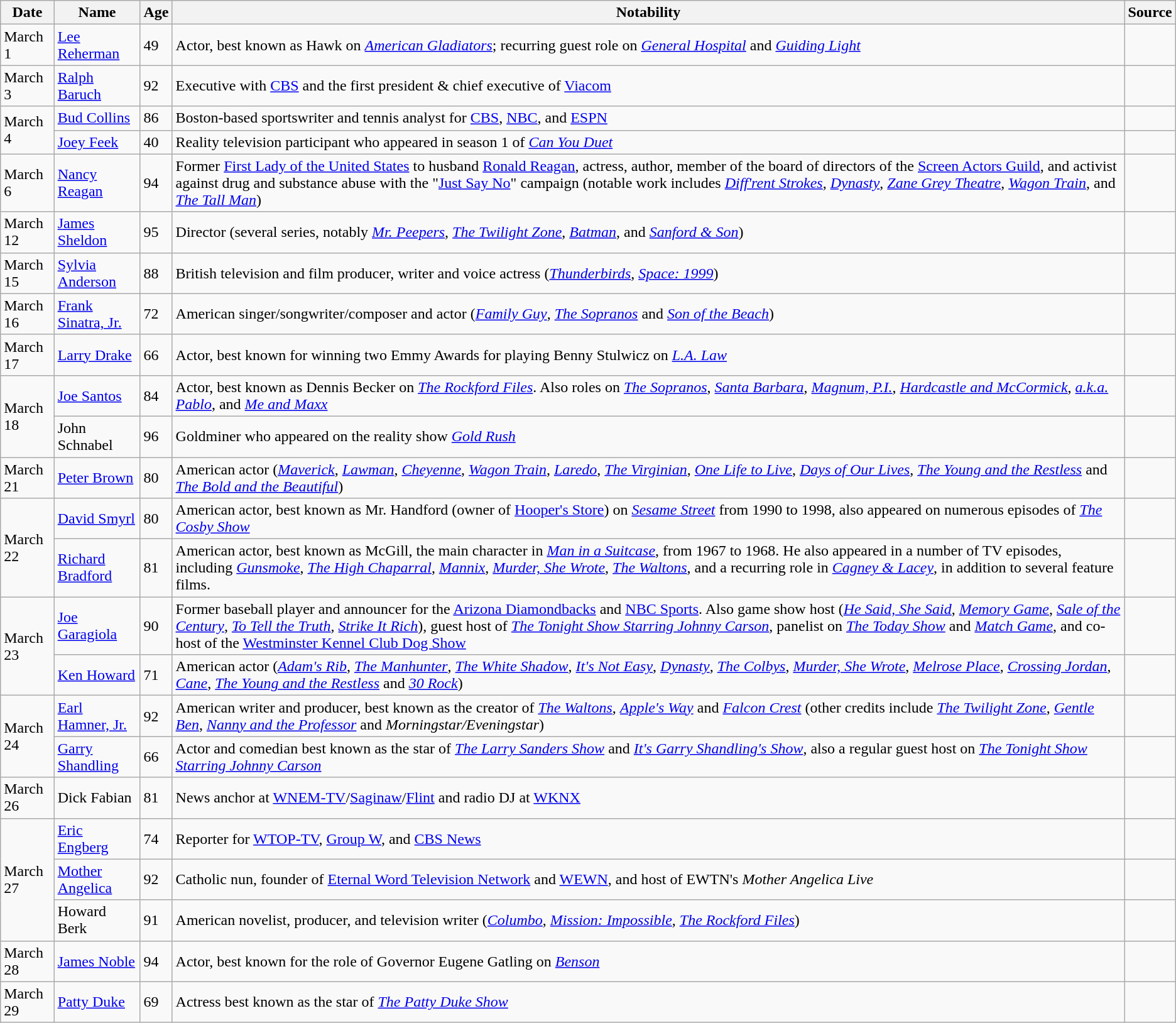<table class="wikitable sortable">
<tr ">
<th>Date</th>
<th>Name</th>
<th>Age</th>
<th class="unsortable">Notability</th>
<th class="unsortable">Source</th>
</tr>
<tr>
<td>March 1</td>
<td><a href='#'>Lee Reherman</a></td>
<td>49</td>
<td>Actor, best known as Hawk on <em><a href='#'>American Gladiators</a></em>; recurring guest role on <em><a href='#'>General Hospital</a></em> and <em><a href='#'>Guiding Light</a></em></td>
<td></td>
</tr>
<tr>
<td>March 3</td>
<td><a href='#'>Ralph Baruch</a></td>
<td>92</td>
<td>Executive with <a href='#'>CBS</a> and the first president & chief executive of <a href='#'>Viacom</a></td>
<td></td>
</tr>
<tr>
<td rowspan=2>March 4</td>
<td><a href='#'>Bud Collins</a></td>
<td>86</td>
<td>Boston-based sportswriter and tennis analyst for <a href='#'>CBS</a>, <a href='#'>NBC</a>, and <a href='#'>ESPN</a></td>
<td></td>
</tr>
<tr>
<td><a href='#'>Joey Feek</a></td>
<td>40</td>
<td>Reality television participant who appeared in season 1 of <em><a href='#'>Can You Duet</a></em></td>
<td></td>
</tr>
<tr>
<td>March 6</td>
<td><a href='#'>Nancy Reagan</a></td>
<td>94</td>
<td>Former <a href='#'>First Lady of the United States</a> to husband <a href='#'>Ronald Reagan</a>, actress, author, member of the board of directors of the <a href='#'>Screen Actors Guild</a>, and activist against drug and substance abuse with the "<a href='#'>Just Say No</a>" campaign (notable work includes <em><a href='#'>Diff'rent Strokes</a></em>, <em><a href='#'>Dynasty</a></em>, <em><a href='#'>Zane Grey Theatre</a></em>, <em><a href='#'>Wagon Train</a></em>, and <em><a href='#'>The Tall Man</a></em>)</td>
<td></td>
</tr>
<tr>
<td>March 12</td>
<td><a href='#'>James Sheldon</a></td>
<td>95</td>
<td>Director (several series, notably <em><a href='#'>Mr. Peepers</a></em>, <em><a href='#'>The Twilight Zone</a></em>, <em><a href='#'>Batman</a></em>, and <em><a href='#'>Sanford & Son</a></em>)</td>
<td></td>
</tr>
<tr>
<td>March 15</td>
<td><a href='#'>Sylvia Anderson</a></td>
<td>88</td>
<td>British television and film producer, writer and voice actress (<em><a href='#'>Thunderbirds</a></em>, <em><a href='#'>Space: 1999</a></em>)</td>
<td></td>
</tr>
<tr>
<td>March 16</td>
<td><a href='#'>Frank Sinatra, Jr.</a></td>
<td>72</td>
<td>American singer/songwriter/composer and actor (<em><a href='#'>Family Guy</a></em>, <em><a href='#'>The Sopranos</a></em> and <em><a href='#'>Son of the Beach</a></em>)</td>
<td></td>
</tr>
<tr>
<td>March 17</td>
<td><a href='#'>Larry Drake</a></td>
<td>66</td>
<td>Actor, best known for winning two Emmy Awards for playing Benny Stulwicz on <em><a href='#'>L.A. Law</a></em></td>
<td></td>
</tr>
<tr>
<td rowspan=2>March 18</td>
<td><a href='#'>Joe Santos</a></td>
<td>84</td>
<td>Actor, best known as Dennis Becker on <em><a href='#'>The Rockford Files</a></em>. Also roles on <em><a href='#'>The Sopranos</a></em>, <em><a href='#'>Santa Barbara</a></em>, <em><a href='#'>Magnum, P.I.</a></em>, <em><a href='#'>Hardcastle and McCormick</a></em>, <em><a href='#'>a.k.a. Pablo</a></em>, and <em><a href='#'>Me and Maxx</a></em></td>
<td></td>
</tr>
<tr>
<td>John Schnabel</td>
<td>96</td>
<td>Goldminer who appeared on the reality show <em><a href='#'>Gold Rush</a></em></td>
<td></td>
</tr>
<tr>
<td>March 21</td>
<td><a href='#'>Peter Brown</a></td>
<td>80</td>
<td>American actor (<em><a href='#'>Maverick</a></em>, <em><a href='#'>Lawman</a></em>, <em><a href='#'>Cheyenne</a></em>, <em><a href='#'>Wagon Train</a></em>, <em><a href='#'>Laredo</a></em>, <em><a href='#'>The Virginian</a></em>, <em><a href='#'>One Life to Live</a></em>, <em><a href='#'>Days of Our Lives</a></em>, <em><a href='#'>The Young and the Restless</a></em> and <em><a href='#'>The Bold and the Beautiful</a></em>)</td>
<td></td>
</tr>
<tr>
<td rowspan="2">March 22</td>
<td><a href='#'>David Smyrl</a></td>
<td>80</td>
<td>American actor, best known as Mr. Handford (owner of <a href='#'>Hooper's Store</a>) on <em><a href='#'>Sesame Street</a></em> from 1990 to 1998, also appeared on numerous episodes of <em><a href='#'>The Cosby Show</a></em></td>
<td></td>
</tr>
<tr>
<td><a href='#'>Richard Bradford</a></td>
<td>81</td>
<td>American actor, best known as McGill, the main character in <em><a href='#'>Man in a Suitcase</a></em>, from 1967 to 1968. He also appeared in a number of TV episodes, including <em><a href='#'>Gunsmoke</a></em>, <em><a href='#'>The High Chaparral</a></em>, <em><a href='#'>Mannix</a></em>, <em><a href='#'>Murder, She Wrote</a></em>, <em><a href='#'>The Waltons</a></em>, and a recurring role in <em><a href='#'>Cagney & Lacey</a></em>, in addition to several feature films.</td>
<td></td>
</tr>
<tr>
<td rowspan="2">March 23</td>
<td><a href='#'>Joe Garagiola</a></td>
<td>90</td>
<td>Former baseball player and announcer for the <a href='#'>Arizona Diamondbacks</a> and <a href='#'>NBC Sports</a>. Also game show host (<em><a href='#'>He Said, She Said</a></em>, <em><a href='#'>Memory Game</a></em>, <em><a href='#'>Sale of the Century</a></em>, <em><a href='#'>To Tell the Truth</a></em>, <em><a href='#'>Strike It Rich</a></em>), guest host of <em><a href='#'>The Tonight Show Starring Johnny Carson</a></em>, panelist on <em><a href='#'>The Today Show</a></em> and <em><a href='#'>Match Game</a></em>, and co-host of the <a href='#'>Westminster Kennel Club Dog Show</a></td>
<td></td>
</tr>
<tr>
<td><a href='#'>Ken Howard</a></td>
<td>71</td>
<td>American actor (<em><a href='#'>Adam's Rib</a></em>, <em><a href='#'>The Manhunter</a></em>, <em><a href='#'>The White Shadow</a></em>, <em><a href='#'>It's Not Easy</a></em>, <em><a href='#'>Dynasty</a></em>, <em><a href='#'>The Colbys</a></em>, <em><a href='#'>Murder, She Wrote</a></em>, <em><a href='#'>Melrose Place</a></em>, <em><a href='#'>Crossing Jordan</a></em>, <em><a href='#'>Cane</a></em>, <em><a href='#'>The Young and the Restless</a></em> and <em><a href='#'>30 Rock</a></em>)</td>
<td></td>
</tr>
<tr>
<td rowspan="2">March 24</td>
<td><a href='#'>Earl Hamner, Jr.</a></td>
<td>92</td>
<td>American writer and producer, best known as the creator of <em><a href='#'>The Waltons</a></em>, <em><a href='#'>Apple's Way</a></em> and <em><a href='#'>Falcon Crest</a></em> (other credits include <em><a href='#'>The Twilight Zone</a></em>, <em><a href='#'>Gentle Ben</a></em>, <em><a href='#'>Nanny and the Professor</a></em> and <em>Morningstar/Eveningstar</em>)</td>
<td></td>
</tr>
<tr>
<td><a href='#'>Garry Shandling</a></td>
<td>66</td>
<td>Actor and comedian best known as the star of <em><a href='#'>The Larry Sanders Show</a></em> and <em><a href='#'>It's Garry Shandling's Show</a></em>, also a regular guest host on <em><a href='#'>The Tonight Show Starring Johnny Carson</a></em></td>
<td></td>
</tr>
<tr>
<td>March 26</td>
<td>Dick Fabian</td>
<td>81</td>
<td>News anchor at <a href='#'>WNEM-TV</a>/<a href='#'>Saginaw</a>/<a href='#'>Flint</a> and radio DJ at <a href='#'>WKNX</a></td>
<td></td>
</tr>
<tr>
<td rowspan=3>March 27</td>
<td><a href='#'>Eric Engberg</a></td>
<td>74</td>
<td>Reporter for <a href='#'>WTOP-TV</a>, <a href='#'>Group W</a>, and <a href='#'>CBS News</a></td>
<td></td>
</tr>
<tr>
<td><a href='#'>Mother Angelica</a></td>
<td>92</td>
<td>Catholic nun, founder of <a href='#'>Eternal Word Television Network</a> and <a href='#'>WEWN</a>, and host of EWTN's <em>Mother Angelica Live</em></td>
<td></td>
</tr>
<tr>
<td>Howard Berk</td>
<td>91</td>
<td>American novelist, producer, and television writer (<em><a href='#'>Columbo</a></em>, <em><a href='#'>Mission: Impossible</a></em>, <em><a href='#'>The Rockford Files</a></em>)</td>
<td></td>
</tr>
<tr>
<td>March 28</td>
<td><a href='#'>James Noble</a></td>
<td>94</td>
<td>Actor, best known for the role of Governor Eugene Gatling on <em><a href='#'>Benson</a></em></td>
<td></td>
</tr>
<tr>
<td>March 29</td>
<td><a href='#'>Patty Duke</a></td>
<td>69</td>
<td>Actress best known as the star of <em><a href='#'>The Patty Duke Show</a></em></td>
<td></td>
</tr>
</table>
